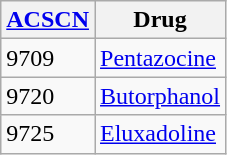<table class="wikitable sortable">
<tr>
<th><a href='#'>ACSCN</a></th>
<th>Drug</th>
</tr>
<tr>
<td>9709</td>
<td><a href='#'>Pentazocine</a></td>
</tr>
<tr>
<td>9720</td>
<td><a href='#'>Butorphanol</a></td>
</tr>
<tr>
<td>9725</td>
<td><a href='#'>Eluxadoline</a></td>
</tr>
</table>
